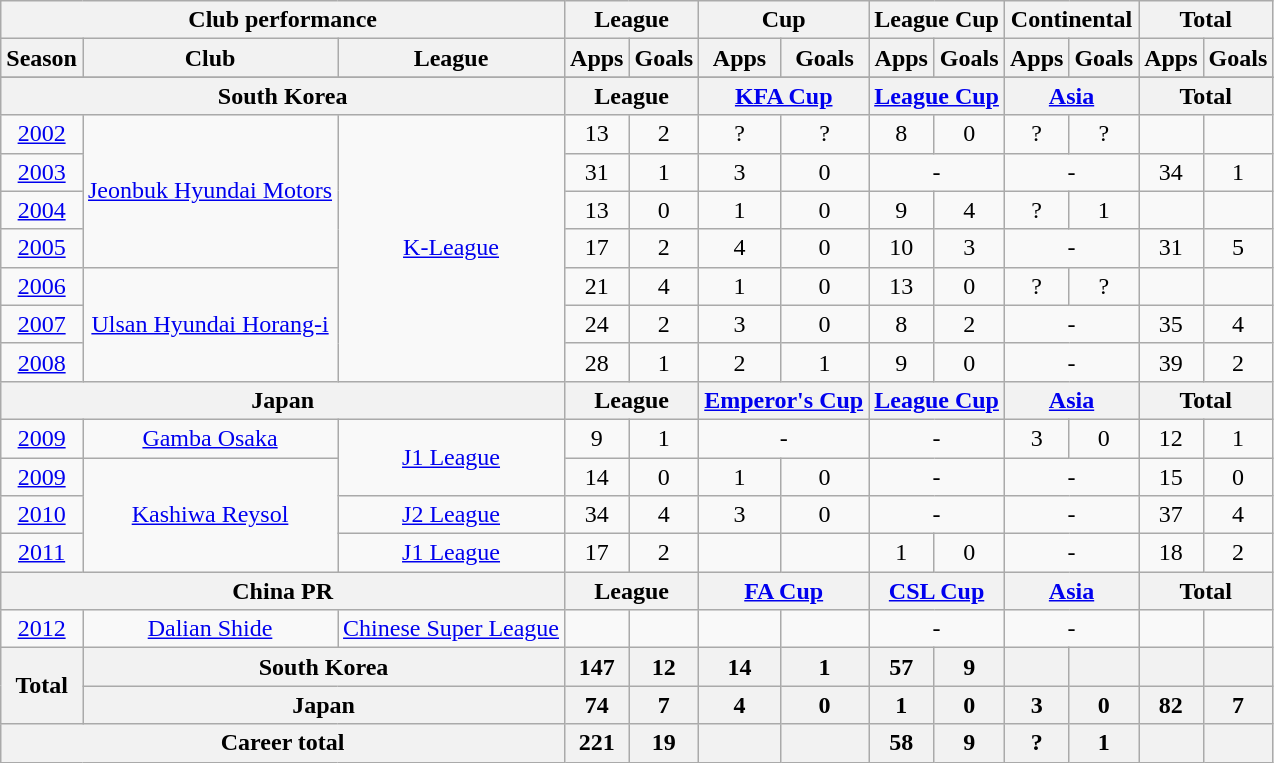<table class="wikitable" style="text-align:center">
<tr>
<th colspan=3>Club performance</th>
<th colspan=2>League</th>
<th colspan=2>Cup</th>
<th colspan=2>League Cup</th>
<th colspan=2>Continental</th>
<th colspan=2>Total</th>
</tr>
<tr>
<th>Season</th>
<th>Club</th>
<th>League</th>
<th>Apps</th>
<th>Goals</th>
<th>Apps</th>
<th>Goals</th>
<th>Apps</th>
<th>Goals</th>
<th>Apps</th>
<th>Goals</th>
<th>Apps</th>
<th>Goals</th>
</tr>
<tr>
</tr>
<tr>
<th colspan=3>South Korea</th>
<th colspan=2>League</th>
<th colspan=2><a href='#'>KFA Cup</a></th>
<th colspan=2><a href='#'>League Cup</a></th>
<th colspan=2><a href='#'>Asia</a></th>
<th colspan=2>Total</th>
</tr>
<tr>
<td><a href='#'>2002</a></td>
<td rowspan="4"><a href='#'>Jeonbuk Hyundai Motors</a></td>
<td rowspan="7"><a href='#'>K-League</a></td>
<td>13</td>
<td>2</td>
<td>?</td>
<td>?</td>
<td>8</td>
<td>0</td>
<td>?</td>
<td>?</td>
<td></td>
<td></td>
</tr>
<tr>
<td><a href='#'>2003</a></td>
<td>31</td>
<td>1</td>
<td>3</td>
<td>0</td>
<td colspan="2">-</td>
<td colspan="2">-</td>
<td>34</td>
<td>1</td>
</tr>
<tr>
<td><a href='#'>2004</a></td>
<td>13</td>
<td>0</td>
<td>1</td>
<td>0</td>
<td>9</td>
<td>4</td>
<td>?</td>
<td>1</td>
<td></td>
<td></td>
</tr>
<tr>
<td><a href='#'>2005</a></td>
<td>17</td>
<td>2</td>
<td>4</td>
<td>0</td>
<td>10</td>
<td>3</td>
<td colspan="2">-</td>
<td>31</td>
<td>5</td>
</tr>
<tr>
<td><a href='#'>2006</a></td>
<td rowspan="3"><a href='#'>Ulsan Hyundai Horang-i</a></td>
<td>21</td>
<td>4</td>
<td>1</td>
<td>0</td>
<td>13</td>
<td>0</td>
<td>?</td>
<td>?</td>
<td></td>
<td></td>
</tr>
<tr>
<td><a href='#'>2007</a></td>
<td>24</td>
<td>2</td>
<td>3</td>
<td>0</td>
<td>8</td>
<td>2</td>
<td colspan="2">-</td>
<td>35</td>
<td>4</td>
</tr>
<tr>
<td><a href='#'>2008</a></td>
<td>28</td>
<td>1</td>
<td>2</td>
<td>1</td>
<td>9</td>
<td>0</td>
<td colspan="2">-</td>
<td>39</td>
<td>2</td>
</tr>
<tr>
<th colspan=3>Japan</th>
<th colspan=2>League</th>
<th colspan=2><a href='#'>Emperor's Cup</a></th>
<th colspan=2><a href='#'>League Cup</a></th>
<th colspan=2><a href='#'>Asia</a></th>
<th colspan=2>Total</th>
</tr>
<tr>
<td><a href='#'>2009</a></td>
<td><a href='#'>Gamba Osaka</a></td>
<td rowspan="2"><a href='#'>J1 League</a></td>
<td>9</td>
<td>1</td>
<td colspan="2">-</td>
<td colspan="2">-</td>
<td>3</td>
<td>0</td>
<td>12</td>
<td>1</td>
</tr>
<tr>
<td><a href='#'>2009</a></td>
<td rowspan="3"><a href='#'>Kashiwa Reysol</a></td>
<td>14</td>
<td>0</td>
<td>1</td>
<td>0</td>
<td colspan="2">-</td>
<td colspan="2">-</td>
<td>15</td>
<td>0</td>
</tr>
<tr>
<td><a href='#'>2010</a></td>
<td><a href='#'>J2 League</a></td>
<td>34</td>
<td>4</td>
<td>3</td>
<td>0</td>
<td colspan="2">-</td>
<td colspan="2">-</td>
<td>37</td>
<td>4</td>
</tr>
<tr>
<td><a href='#'>2011</a></td>
<td><a href='#'>J1 League</a></td>
<td>17</td>
<td>2</td>
<td></td>
<td></td>
<td>1</td>
<td>0</td>
<td colspan="2">-</td>
<td>18</td>
<td>2</td>
</tr>
<tr>
<th colspan=3>China PR</th>
<th colspan=2>League</th>
<th colspan=2><a href='#'>FA Cup</a></th>
<th colspan=2><a href='#'>CSL Cup</a></th>
<th colspan=2><a href='#'>Asia</a></th>
<th colspan=2>Total</th>
</tr>
<tr>
<td><a href='#'>2012</a></td>
<td><a href='#'>Dalian Shide</a></td>
<td><a href='#'>Chinese Super League</a></td>
<td></td>
<td></td>
<td></td>
<td></td>
<td colspan="2">-</td>
<td colspan="2">-</td>
<td></td>
<td></td>
</tr>
<tr>
<th rowspan=2>Total</th>
<th colspan=2>South Korea</th>
<th>147</th>
<th>12</th>
<th>14</th>
<th>1</th>
<th>57</th>
<th>9</th>
<th></th>
<th></th>
<th></th>
<th></th>
</tr>
<tr>
<th colspan=2>Japan</th>
<th>74</th>
<th>7</th>
<th>4</th>
<th>0</th>
<th>1</th>
<th>0</th>
<th>3</th>
<th>0</th>
<th>82</th>
<th>7</th>
</tr>
<tr>
<th colspan=3>Career total</th>
<th>221</th>
<th>19</th>
<th></th>
<th></th>
<th>58</th>
<th>9</th>
<th>?</th>
<th>1</th>
<th></th>
<th></th>
</tr>
</table>
